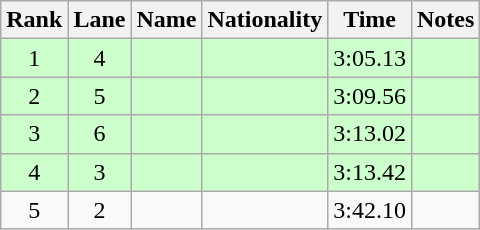<table class="wikitable sortable" style="text-align:center">
<tr>
<th>Rank</th>
<th>Lane</th>
<th>Name</th>
<th>Nationality</th>
<th>Time</th>
<th>Notes</th>
</tr>
<tr bgcolor=ccffcc>
<td>1</td>
<td>4</td>
<td align=left></td>
<td align=left></td>
<td>3:05.13</td>
<td><strong></strong></td>
</tr>
<tr bgcolor=ccffcc>
<td>2</td>
<td>5</td>
<td align=left></td>
<td align=left></td>
<td>3:09.56</td>
<td><strong></strong></td>
</tr>
<tr bgcolor=ccffcc>
<td>3</td>
<td>6</td>
<td align=left></td>
<td align=left></td>
<td>3:13.02</td>
<td><strong></strong></td>
</tr>
<tr bgcolor=ccffcc>
<td>4</td>
<td>3</td>
<td align=left></td>
<td align=left></td>
<td>3:13.42</td>
<td><strong></strong></td>
</tr>
<tr>
<td>5</td>
<td>2</td>
<td align=left></td>
<td align=left></td>
<td>3:42.10</td>
<td></td>
</tr>
</table>
